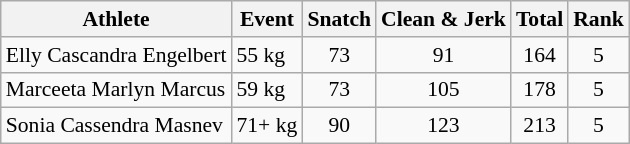<table class="wikitable" style="font-size:90%">
<tr>
<th>Athlete</th>
<th>Event</th>
<th>Snatch</th>
<th>Clean & Jerk</th>
<th>Total</th>
<th>Rank</th>
</tr>
<tr align=center>
<td align=left>Elly Cascandra Engelbert</td>
<td align=left>55 kg</td>
<td>73</td>
<td>91</td>
<td>164</td>
<td>5</td>
</tr>
<tr align=center>
<td align=left>Marceeta Marlyn Marcus</td>
<td align=left>59 kg</td>
<td>73</td>
<td>105</td>
<td>178</td>
<td>5</td>
</tr>
<tr align=center>
<td align=left>Sonia Cassendra Masnev</td>
<td align=left>71+ kg</td>
<td>90</td>
<td>123</td>
<td>213</td>
<td>5</td>
</tr>
</table>
